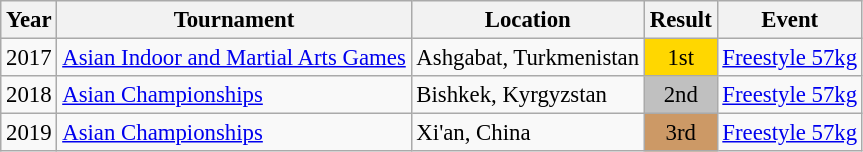<table class="wikitable" style="font-size:95%;">
<tr>
<th>Year</th>
<th>Tournament</th>
<th>Location</th>
<th>Result</th>
<th>Event</th>
</tr>
<tr>
<td>2017</td>
<td><a href='#'>Asian Indoor and Martial Arts Games</a></td>
<td>Ashgabat, Turkmenistan</td>
<td align="center" bgcolor="gold">1st</td>
<td><a href='#'>Freestyle 57kg</a></td>
</tr>
<tr>
<td>2018</td>
<td><a href='#'>Asian Championships</a></td>
<td>Bishkek, Kyrgyzstan</td>
<td align="center" bgcolor="silver">2nd</td>
<td><a href='#'>Freestyle 57kg</a></td>
</tr>
<tr>
<td>2019</td>
<td><a href='#'>Asian Championships</a></td>
<td>Xi'an, China</td>
<td align="center" bgcolor="cc9966">3rd</td>
<td><a href='#'>Freestyle 57kg</a></td>
</tr>
</table>
